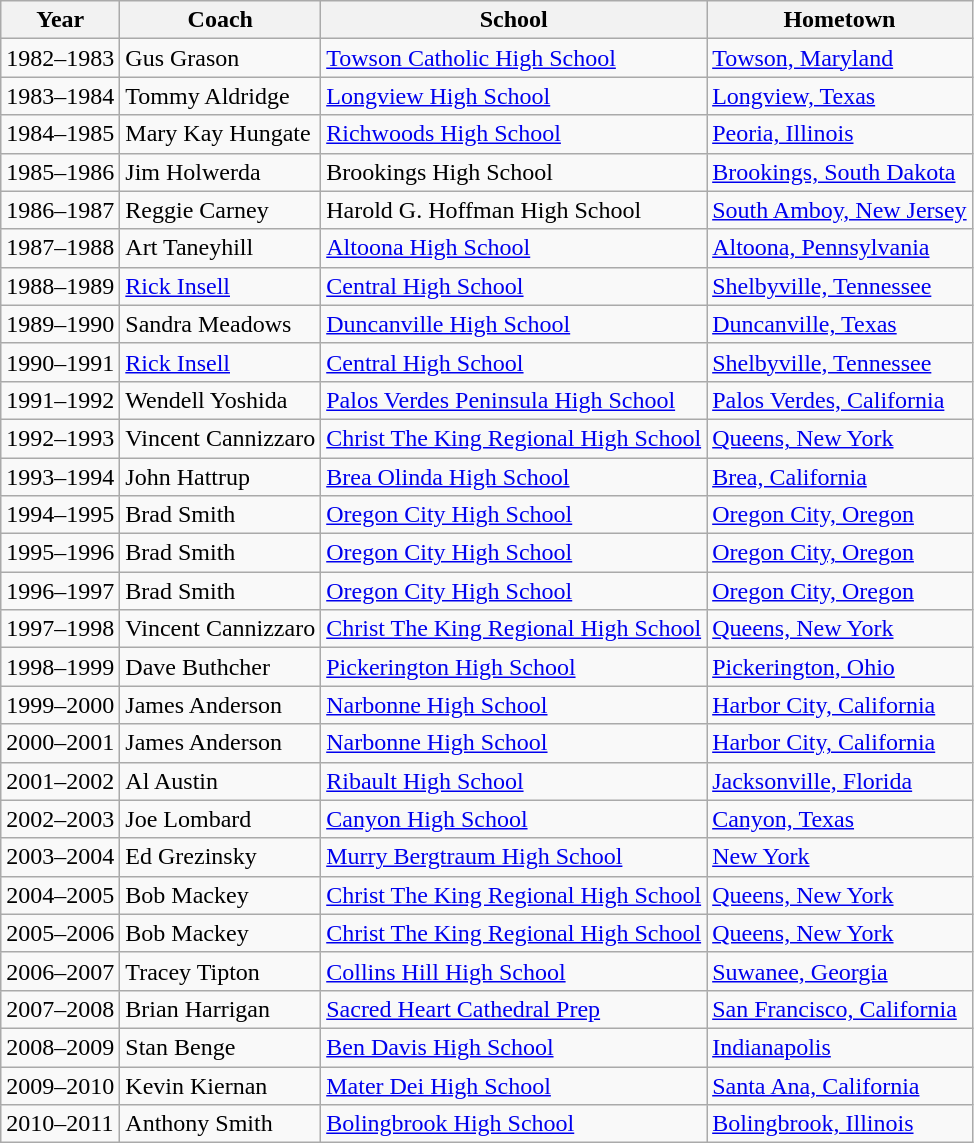<table class="wikitable">
<tr>
<th>Year</th>
<th>Coach</th>
<th>School</th>
<th>Hometown</th>
</tr>
<tr>
<td>1982–1983</td>
<td>Gus Grason</td>
<td><a href='#'>Towson Catholic High School</a></td>
<td><a href='#'>Towson, Maryland</a></td>
</tr>
<tr>
<td>1983–1984</td>
<td>Tommy Aldridge</td>
<td><a href='#'>Longview High School</a></td>
<td><a href='#'>Longview, Texas</a></td>
</tr>
<tr>
<td>1984–1985</td>
<td>Mary Kay Hungate</td>
<td><a href='#'>Richwoods High School</a></td>
<td><a href='#'>Peoria, Illinois</a></td>
</tr>
<tr>
<td>1985–1986</td>
<td>Jim Holwerda</td>
<td>Brookings High School</td>
<td><a href='#'>Brookings, South Dakota</a></td>
</tr>
<tr>
<td>1986–1987</td>
<td>Reggie Carney</td>
<td>Harold G. Hoffman High School</td>
<td><a href='#'>South Amboy, New Jersey</a></td>
</tr>
<tr>
<td>1987–1988</td>
<td>Art Taneyhill</td>
<td><a href='#'>Altoona High School</a></td>
<td><a href='#'>Altoona, Pennsylvania</a></td>
</tr>
<tr>
<td>1988–1989</td>
<td><a href='#'>Rick Insell</a></td>
<td><a href='#'>Central High School</a></td>
<td><a href='#'>Shelbyville, Tennessee</a></td>
</tr>
<tr>
<td>1989–1990</td>
<td>Sandra Meadows</td>
<td><a href='#'>Duncanville High School</a></td>
<td><a href='#'>Duncanville, Texas</a></td>
</tr>
<tr>
<td>1990–1991</td>
<td><a href='#'>Rick Insell</a></td>
<td><a href='#'>Central High School</a></td>
<td><a href='#'>Shelbyville, Tennessee</a></td>
</tr>
<tr>
<td>1991–1992</td>
<td>Wendell Yoshida</td>
<td><a href='#'>Palos Verdes Peninsula High School</a></td>
<td><a href='#'>Palos Verdes, California</a></td>
</tr>
<tr>
<td>1992–1993</td>
<td>Vincent Cannizzaro</td>
<td><a href='#'>Christ The King Regional High School</a></td>
<td><a href='#'>Queens, New York</a></td>
</tr>
<tr>
<td>1993–1994</td>
<td>John Hattrup</td>
<td><a href='#'>Brea Olinda High School</a></td>
<td><a href='#'>Brea, California</a></td>
</tr>
<tr>
<td>1994–1995</td>
<td>Brad Smith</td>
<td><a href='#'>Oregon City High School</a></td>
<td><a href='#'>Oregon City, Oregon</a></td>
</tr>
<tr>
<td>1995–1996</td>
<td>Brad Smith</td>
<td><a href='#'>Oregon City High School</a></td>
<td><a href='#'>Oregon City, Oregon</a></td>
</tr>
<tr>
<td>1996–1997</td>
<td>Brad Smith</td>
<td><a href='#'>Oregon City High School</a></td>
<td><a href='#'>Oregon City, Oregon</a></td>
</tr>
<tr>
<td>1997–1998</td>
<td>Vincent Cannizzaro</td>
<td><a href='#'>Christ The King Regional High School</a></td>
<td><a href='#'>Queens, New York</a></td>
</tr>
<tr>
<td>1998–1999</td>
<td>Dave Buthcher</td>
<td><a href='#'>Pickerington High School</a></td>
<td><a href='#'>Pickerington, Ohio</a></td>
</tr>
<tr>
<td>1999–2000</td>
<td>James Anderson</td>
<td><a href='#'>Narbonne High School</a></td>
<td><a href='#'>Harbor City, California</a></td>
</tr>
<tr>
<td>2000–2001</td>
<td>James Anderson</td>
<td><a href='#'>Narbonne High School</a></td>
<td><a href='#'>Harbor City, California</a></td>
</tr>
<tr>
<td>2001–2002</td>
<td>Al Austin</td>
<td><a href='#'>Ribault High School</a></td>
<td><a href='#'>Jacksonville, Florida</a></td>
</tr>
<tr>
<td>2002–2003</td>
<td>Joe Lombard</td>
<td><a href='#'>Canyon High School</a></td>
<td><a href='#'>Canyon, Texas</a></td>
</tr>
<tr>
<td>2003–2004</td>
<td>Ed Grezinsky</td>
<td><a href='#'>Murry Bergtraum High School</a></td>
<td><a href='#'>New York</a></td>
</tr>
<tr>
<td>2004–2005</td>
<td>Bob Mackey</td>
<td><a href='#'>Christ The King Regional High School</a></td>
<td><a href='#'>Queens, New York</a></td>
</tr>
<tr>
<td>2005–2006</td>
<td>Bob Mackey</td>
<td><a href='#'>Christ The King Regional High School</a></td>
<td><a href='#'>Queens, New York</a></td>
</tr>
<tr>
<td>2006–2007</td>
<td>Tracey Tipton</td>
<td><a href='#'>Collins Hill High School</a></td>
<td><a href='#'>Suwanee, Georgia</a></td>
</tr>
<tr>
<td>2007–2008</td>
<td>Brian Harrigan</td>
<td><a href='#'>Sacred Heart Cathedral Prep</a></td>
<td><a href='#'>San Francisco, California</a></td>
</tr>
<tr>
<td>2008–2009</td>
<td>Stan Benge</td>
<td><a href='#'>Ben Davis High School</a></td>
<td><a href='#'>Indianapolis</a></td>
</tr>
<tr>
<td>2009–2010</td>
<td>Kevin Kiernan</td>
<td><a href='#'>Mater Dei High School</a></td>
<td><a href='#'>Santa Ana, California</a></td>
</tr>
<tr>
<td>2010–2011</td>
<td>Anthony Smith</td>
<td><a href='#'>Bolingbrook High School</a></td>
<td><a href='#'>Bolingbrook, Illinois</a></td>
</tr>
</table>
